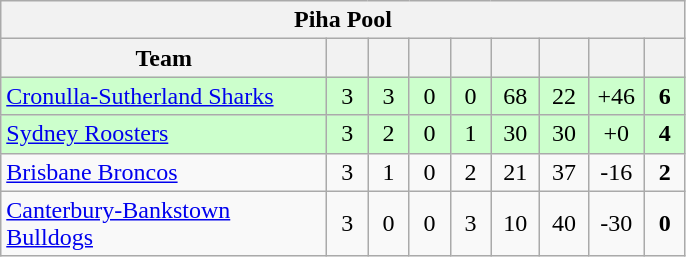<table class="wikitable" style="text-align:center">
<tr>
<th colspan="9"><strong>Piha Pool</strong></th>
</tr>
<tr>
<th width="210">Team</th>
<th width="20"></th>
<th width="20"></th>
<th width="20"></th>
<th width="20"></th>
<th width="25"></th>
<th width="25"></th>
<th width="30"></th>
<th width="20"></th>
</tr>
<tr style="background: #ccffcc;">
<td align=left> <a href='#'>Cronulla-Sutherland Sharks</a></td>
<td>3</td>
<td>3</td>
<td>0</td>
<td>0</td>
<td>68</td>
<td>22</td>
<td>+46</td>
<td><strong>6</strong></td>
</tr>
<tr style="background: #ccffcc;">
<td align=left> <a href='#'>Sydney Roosters</a></td>
<td>3</td>
<td>2</td>
<td>0</td>
<td>1</td>
<td>30</td>
<td>30</td>
<td>+0</td>
<td><strong>4</strong></td>
</tr>
<tr>
<td align=left> <a href='#'>Brisbane Broncos</a></td>
<td>3</td>
<td>1</td>
<td>0</td>
<td>2</td>
<td>21</td>
<td>37</td>
<td>-16</td>
<td><strong>2</strong></td>
</tr>
<tr>
<td align=left> <a href='#'>Canterbury-Bankstown Bulldogs</a></td>
<td>3</td>
<td>0</td>
<td>0</td>
<td>3</td>
<td>10</td>
<td>40</td>
<td>-30</td>
<td><strong>0</strong></td>
</tr>
</table>
